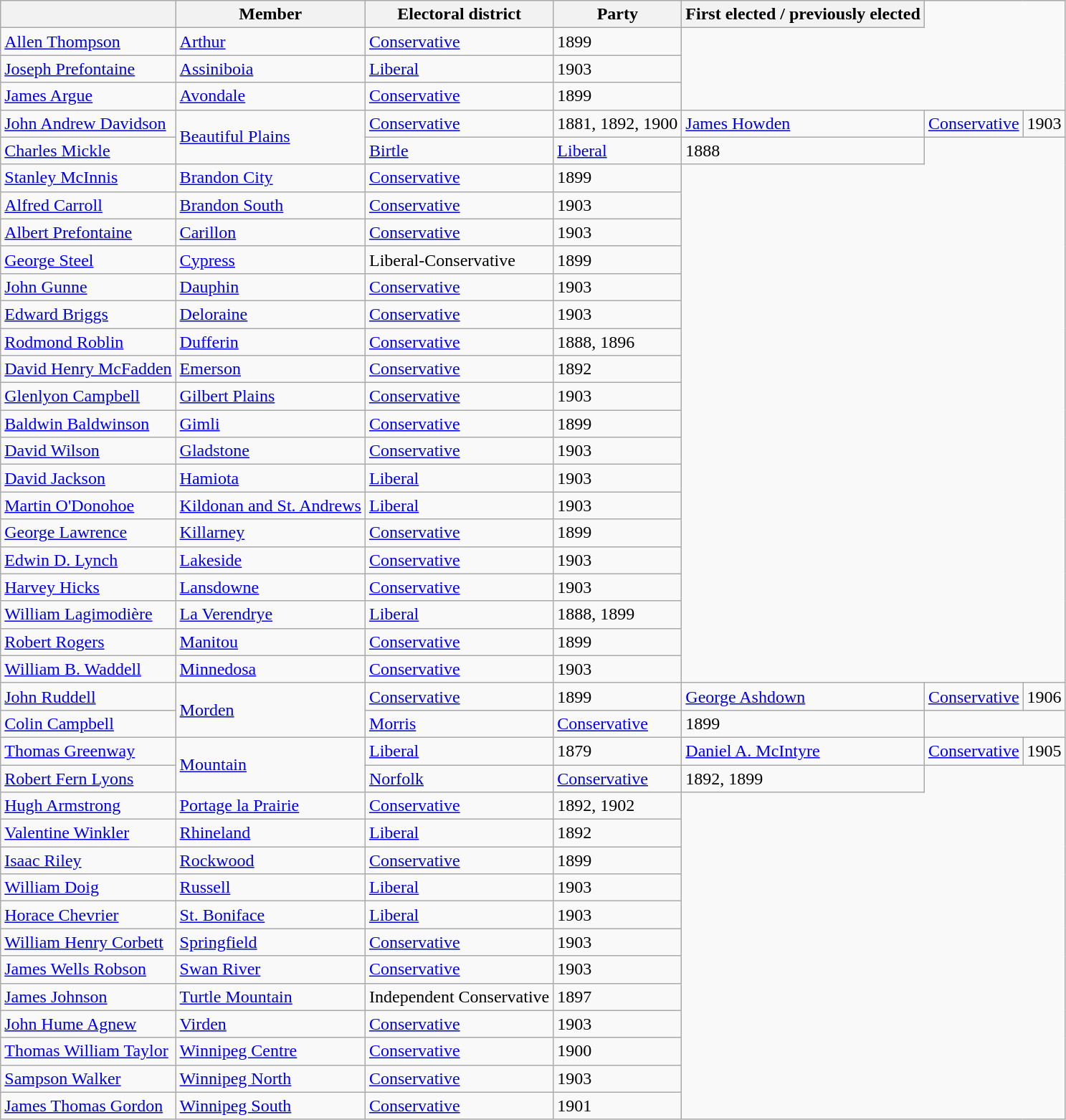<table class="wikitable sortable">
<tr>
<th></th>
<th>Member</th>
<th>Electoral district</th>
<th>Party</th>
<th>First elected / previously elected</th>
</tr>
<tr>
<td><a href='#'>Allen Thompson</a></td>
<td><a href='#'>Arthur</a></td>
<td><a href='#'>Conservative</a></td>
<td>1899</td>
</tr>
<tr>
<td><a href='#'>Joseph Prefontaine</a></td>
<td><a href='#'>Assiniboia</a></td>
<td><a href='#'>Liberal</a></td>
<td>1903</td>
</tr>
<tr>
<td><a href='#'>James Argue</a></td>
<td><a href='#'>Avondale</a></td>
<td><a href='#'>Conservative</a></td>
<td>1899</td>
</tr>
<tr>
<td><a href='#'>John Andrew Davidson</a></td>
<td rowspan=2><a href='#'>Beautiful Plains</a></td>
<td><a href='#'>Conservative</a></td>
<td>1881, 1892, 1900<br></td>
<td><a href='#'>James Howden</a></td>
<td><a href='#'>Conservative</a></td>
<td>1903</td>
</tr>
<tr>
<td><a href='#'>Charles Mickle</a></td>
<td><a href='#'>Birtle</a></td>
<td><a href='#'>Liberal</a></td>
<td>1888</td>
</tr>
<tr>
<td><a href='#'>Stanley McInnis</a></td>
<td><a href='#'>Brandon City</a></td>
<td><a href='#'>Conservative</a></td>
<td>1899</td>
</tr>
<tr>
<td><a href='#'>Alfred Carroll</a></td>
<td><a href='#'>Brandon South</a></td>
<td><a href='#'>Conservative</a></td>
<td>1903</td>
</tr>
<tr>
<td><a href='#'>Albert Prefontaine</a></td>
<td><a href='#'>Carillon</a></td>
<td><a href='#'>Conservative</a></td>
<td>1903</td>
</tr>
<tr>
<td><a href='#'>George Steel</a></td>
<td><a href='#'>Cypress</a></td>
<td>Liberal-Conservative</td>
<td>1899</td>
</tr>
<tr>
<td><a href='#'>John Gunne</a></td>
<td><a href='#'>Dauphin</a></td>
<td><a href='#'>Conservative</a></td>
<td>1903</td>
</tr>
<tr>
<td><a href='#'>Edward Briggs</a></td>
<td><a href='#'>Deloraine</a></td>
<td><a href='#'>Conservative</a></td>
<td>1903</td>
</tr>
<tr>
<td><a href='#'>Rodmond Roblin</a></td>
<td><a href='#'>Dufferin</a></td>
<td><a href='#'>Conservative</a></td>
<td>1888, 1896</td>
</tr>
<tr>
<td><a href='#'>David Henry McFadden</a></td>
<td><a href='#'>Emerson</a></td>
<td><a href='#'>Conservative</a></td>
<td>1892</td>
</tr>
<tr>
<td><a href='#'>Glenlyon Campbell</a></td>
<td><a href='#'>Gilbert Plains</a></td>
<td><a href='#'>Conservative</a></td>
<td>1903</td>
</tr>
<tr>
<td><a href='#'>Baldwin Baldwinson</a></td>
<td><a href='#'>Gimli</a></td>
<td><a href='#'>Conservative</a></td>
<td>1899</td>
</tr>
<tr>
<td><a href='#'>David Wilson</a></td>
<td><a href='#'>Gladstone</a></td>
<td><a href='#'>Conservative</a></td>
<td>1903</td>
</tr>
<tr>
<td><a href='#'>David Jackson</a></td>
<td><a href='#'>Hamiota</a></td>
<td><a href='#'>Liberal</a></td>
<td>1903</td>
</tr>
<tr>
<td><a href='#'>Martin O'Donohoe</a></td>
<td><a href='#'>Kildonan and St. Andrews</a></td>
<td><a href='#'>Liberal</a></td>
<td>1903</td>
</tr>
<tr>
<td><a href='#'>George Lawrence</a></td>
<td><a href='#'>Killarney</a></td>
<td><a href='#'>Conservative</a></td>
<td>1899</td>
</tr>
<tr>
<td><a href='#'>Edwin D. Lynch</a></td>
<td><a href='#'>Lakeside</a></td>
<td><a href='#'>Conservative</a></td>
<td>1903</td>
</tr>
<tr>
<td><a href='#'>Harvey Hicks</a></td>
<td><a href='#'>Lansdowne</a></td>
<td><a href='#'>Conservative</a></td>
<td>1903</td>
</tr>
<tr>
<td><a href='#'>William Lagimodière</a></td>
<td><a href='#'>La Verendrye</a></td>
<td><a href='#'>Liberal</a></td>
<td>1888, 1899</td>
</tr>
<tr>
<td><a href='#'>Robert Rogers</a></td>
<td><a href='#'>Manitou</a></td>
<td><a href='#'>Conservative</a></td>
<td>1899</td>
</tr>
<tr>
<td><a href='#'>William B. Waddell</a></td>
<td><a href='#'>Minnedosa</a></td>
<td><a href='#'>Conservative</a></td>
<td>1903</td>
</tr>
<tr>
<td><a href='#'>John Ruddell</a></td>
<td rowspan=2><a href='#'>Morden</a></td>
<td><a href='#'>Conservative</a></td>
<td>1899<br></td>
<td><a href='#'>George Ashdown</a></td>
<td><a href='#'>Conservative</a></td>
<td>1906</td>
</tr>
<tr>
<td><a href='#'>Colin Campbell</a></td>
<td><a href='#'>Morris</a></td>
<td><a href='#'>Conservative</a></td>
<td>1899</td>
</tr>
<tr>
<td><a href='#'>Thomas Greenway</a></td>
<td rowspan=2><a href='#'>Mountain</a></td>
<td><a href='#'>Liberal</a></td>
<td>1879<br></td>
<td><a href='#'>Daniel A. McIntyre</a></td>
<td><a href='#'>Conservative</a></td>
<td>1905</td>
</tr>
<tr>
<td><a href='#'>Robert Fern Lyons</a></td>
<td><a href='#'>Norfolk</a></td>
<td><a href='#'>Conservative</a></td>
<td>1892, 1899</td>
</tr>
<tr>
<td><a href='#'>Hugh Armstrong</a></td>
<td><a href='#'>Portage la Prairie</a></td>
<td><a href='#'>Conservative</a></td>
<td>1892, 1902</td>
</tr>
<tr>
<td><a href='#'>Valentine Winkler</a></td>
<td><a href='#'>Rhineland</a></td>
<td><a href='#'>Liberal</a></td>
<td>1892</td>
</tr>
<tr>
<td><a href='#'>Isaac Riley</a></td>
<td><a href='#'>Rockwood</a></td>
<td><a href='#'>Conservative</a></td>
<td>1899</td>
</tr>
<tr>
<td><a href='#'>William Doig</a></td>
<td><a href='#'>Russell</a></td>
<td><a href='#'>Liberal</a></td>
<td>1903</td>
</tr>
<tr>
<td><a href='#'>Horace Chevrier</a></td>
<td><a href='#'>St. Boniface</a></td>
<td><a href='#'>Liberal</a></td>
<td>1903</td>
</tr>
<tr>
<td><a href='#'>William Henry Corbett</a></td>
<td><a href='#'>Springfield</a></td>
<td><a href='#'>Conservative</a></td>
<td>1903</td>
</tr>
<tr>
<td><a href='#'>James Wells Robson</a></td>
<td><a href='#'>Swan River</a></td>
<td><a href='#'>Conservative</a></td>
<td>1903</td>
</tr>
<tr>
<td><a href='#'>James Johnson</a></td>
<td><a href='#'>Turtle Mountain</a></td>
<td>Independent Conservative</td>
<td>1897</td>
</tr>
<tr>
<td><a href='#'>John Hume Agnew</a></td>
<td><a href='#'>Virden</a></td>
<td><a href='#'>Conservative</a></td>
<td>1903</td>
</tr>
<tr>
<td><a href='#'>Thomas William Taylor</a></td>
<td><a href='#'>Winnipeg Centre</a></td>
<td><a href='#'>Conservative</a></td>
<td>1900</td>
</tr>
<tr>
<td><a href='#'>Sampson Walker</a></td>
<td><a href='#'>Winnipeg North</a></td>
<td><a href='#'>Conservative</a></td>
<td>1903</td>
</tr>
<tr>
<td><a href='#'>James Thomas Gordon</a></td>
<td><a href='#'>Winnipeg South</a></td>
<td><a href='#'>Conservative</a></td>
<td>1901</td>
</tr>
</table>
